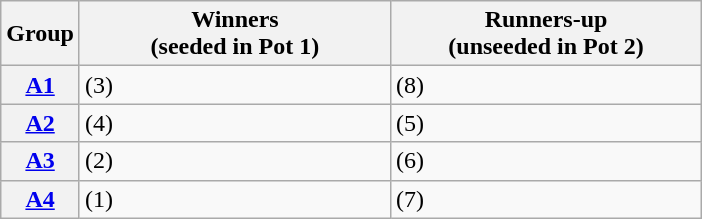<table class="wikitable">
<tr>
<th>Group</th>
<th style="width:200px">Winners<br>(seeded in Pot 1)</th>
<th style="width:200px">Runners-up<br>(unseeded in Pot 2)</th>
</tr>
<tr>
<th><a href='#'>A1</a></th>
<td> (3)</td>
<td> (8)</td>
</tr>
<tr>
<th><a href='#'>A2</a></th>
<td> (4)</td>
<td> (5)</td>
</tr>
<tr>
<th><a href='#'>A3</a></th>
<td> (2)</td>
<td> (6)</td>
</tr>
<tr>
<th><a href='#'>A4</a></th>
<td> (1)</td>
<td> (7)</td>
</tr>
</table>
